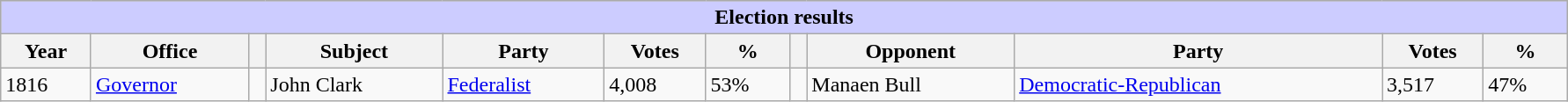<table class=wikitable style="width: 94%" style="text-align: center;" align="center">
<tr bgcolor=#cccccc>
<th colspan=12 style="background: #ccccff;"><strong>Election results</strong></th>
</tr>
<tr>
<th><strong>Year</strong></th>
<th><strong>Office</strong></th>
<th></th>
<th><strong>Subject</strong></th>
<th><strong>Party</strong></th>
<th><strong>Votes</strong></th>
<th><strong>%</strong></th>
<th></th>
<th><strong>Opponent</strong></th>
<th><strong>Party</strong></th>
<th><strong>Votes</strong></th>
<th><strong>%</strong></th>
</tr>
<tr>
<td>1816</td>
<td><a href='#'>Governor</a></td>
<td></td>
<td>John Clark</td>
<td><a href='#'>Federalist</a></td>
<td>4,008</td>
<td>53%</td>
<td></td>
<td>Manaen Bull</td>
<td><a href='#'>Democratic-Republican</a></td>
<td>3,517</td>
<td>47%</td>
</tr>
</table>
